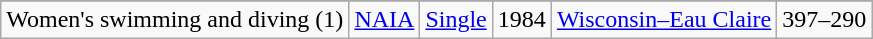<table class="wikitable">
<tr align="center">
</tr>
<tr align="center">
<td rowspan="1">Women's swimming and diving (1)</td>
<td rowspan="1"><a href='#'>NAIA</a></td>
<td rowspan="1"><a href='#'>Single</a></td>
<td>1984</td>
<td><a href='#'>Wisconsin–Eau Claire</a></td>
<td>397–290</td>
</tr>
</table>
